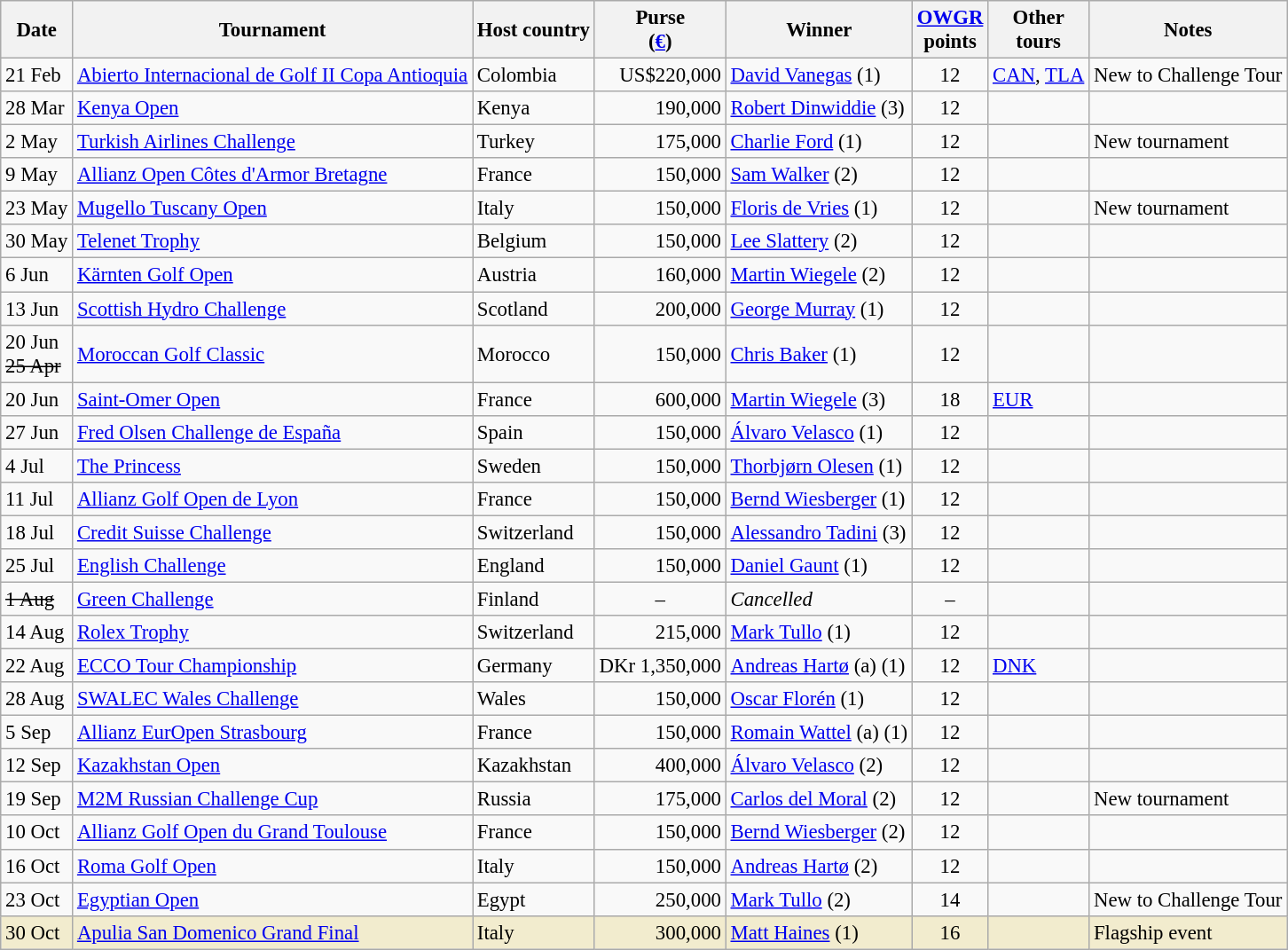<table class="wikitable" style="font-size:95%">
<tr>
<th>Date</th>
<th>Tournament</th>
<th>Host country</th>
<th>Purse<br>(<a href='#'>€</a>)</th>
<th>Winner</th>
<th><a href='#'>OWGR</a><br>points</th>
<th>Other<br>tours</th>
<th>Notes</th>
</tr>
<tr>
<td>21 Feb</td>
<td><a href='#'>Abierto Internacional de Golf II Copa Antioquia</a></td>
<td>Colombia</td>
<td align=right>US$220,000</td>
<td> <a href='#'>David Vanegas</a> (1)</td>
<td align=center>12</td>
<td><a href='#'>CAN</a>, <a href='#'>TLA</a></td>
<td>New to Challenge Tour</td>
</tr>
<tr>
<td>28 Mar</td>
<td><a href='#'>Kenya Open</a></td>
<td>Kenya</td>
<td align=right>190,000</td>
<td> <a href='#'>Robert Dinwiddie</a> (3)</td>
<td align=center>12</td>
<td></td>
<td></td>
</tr>
<tr>
<td>2 May</td>
<td><a href='#'>Turkish Airlines Challenge</a></td>
<td>Turkey</td>
<td align=right>175,000</td>
<td> <a href='#'>Charlie Ford</a> (1)</td>
<td align=center>12</td>
<td></td>
<td>New tournament</td>
</tr>
<tr>
<td>9 May</td>
<td><a href='#'>Allianz Open Côtes d'Armor Bretagne</a></td>
<td>France</td>
<td align=right>150,000</td>
<td> <a href='#'>Sam Walker</a> (2)</td>
<td align=center>12</td>
<td></td>
<td></td>
</tr>
<tr>
<td>23 May</td>
<td><a href='#'>Mugello Tuscany Open</a></td>
<td>Italy</td>
<td align=right>150,000</td>
<td> <a href='#'>Floris de Vries</a> (1)</td>
<td align=center>12</td>
<td></td>
<td>New tournament</td>
</tr>
<tr>
<td>30 May</td>
<td><a href='#'>Telenet Trophy</a></td>
<td>Belgium</td>
<td align=right>150,000</td>
<td> <a href='#'>Lee Slattery</a> (2)</td>
<td align=center>12</td>
<td></td>
<td></td>
</tr>
<tr>
<td>6 Jun</td>
<td><a href='#'>Kärnten Golf Open</a></td>
<td>Austria</td>
<td align=right>160,000</td>
<td> <a href='#'>Martin Wiegele</a> (2)</td>
<td align=center>12</td>
<td></td>
<td></td>
</tr>
<tr>
<td>13 Jun</td>
<td><a href='#'>Scottish Hydro Challenge</a></td>
<td>Scotland</td>
<td align=right>200,000</td>
<td> <a href='#'>George Murray</a> (1)</td>
<td align=center>12</td>
<td></td>
<td></td>
</tr>
<tr>
<td>20 Jun<br><s>25 Apr</s></td>
<td><a href='#'>Moroccan Golf Classic</a></td>
<td>Morocco</td>
<td align=right>150,000</td>
<td> <a href='#'>Chris Baker</a> (1)</td>
<td align=center>12</td>
<td></td>
<td></td>
</tr>
<tr>
<td>20 Jun</td>
<td><a href='#'>Saint-Omer Open</a></td>
<td>France</td>
<td align=right>600,000</td>
<td> <a href='#'>Martin Wiegele</a> (3)</td>
<td align=center>18</td>
<td><a href='#'>EUR</a></td>
<td></td>
</tr>
<tr>
<td>27 Jun</td>
<td><a href='#'>Fred Olsen Challenge de España</a></td>
<td>Spain</td>
<td align=right>150,000</td>
<td> <a href='#'>Álvaro Velasco</a> (1)</td>
<td align=center>12</td>
<td></td>
<td></td>
</tr>
<tr>
<td>4 Jul</td>
<td><a href='#'>The Princess</a></td>
<td>Sweden</td>
<td align=right>150,000</td>
<td> <a href='#'>Thorbjørn Olesen</a> (1)</td>
<td align=center>12</td>
<td></td>
<td></td>
</tr>
<tr>
<td>11 Jul</td>
<td><a href='#'>Allianz Golf Open de Lyon</a></td>
<td>France</td>
<td align=right>150,000</td>
<td> <a href='#'>Bernd Wiesberger</a> (1)</td>
<td align=center>12</td>
<td></td>
<td></td>
</tr>
<tr>
<td>18 Jul</td>
<td><a href='#'>Credit Suisse Challenge</a></td>
<td>Switzerland</td>
<td align=right>150,000</td>
<td> <a href='#'>Alessandro Tadini</a> (3)</td>
<td align=center>12</td>
<td></td>
<td></td>
</tr>
<tr>
<td>25 Jul</td>
<td><a href='#'>English Challenge</a></td>
<td>England</td>
<td align=right>150,000</td>
<td> <a href='#'>Daniel Gaunt</a> (1)</td>
<td align=center>12</td>
<td></td>
<td></td>
</tr>
<tr>
<td><s>1 Aug</s></td>
<td><a href='#'>Green Challenge</a></td>
<td>Finland</td>
<td align=center>–</td>
<td><em>Cancelled</em></td>
<td align=center>–</td>
<td></td>
<td></td>
</tr>
<tr>
<td>14 Aug</td>
<td><a href='#'>Rolex Trophy</a></td>
<td>Switzerland</td>
<td align=right>215,000</td>
<td> <a href='#'>Mark Tullo</a> (1)</td>
<td align=center>12</td>
<td></td>
<td></td>
</tr>
<tr>
<td>22 Aug</td>
<td><a href='#'>ECCO Tour Championship</a></td>
<td>Germany</td>
<td align=right>DKr 1,350,000</td>
<td> <a href='#'>Andreas Hartø</a> (a) (1)</td>
<td align=center>12</td>
<td><a href='#'>DNK</a></td>
<td></td>
</tr>
<tr>
<td>28 Aug</td>
<td><a href='#'>SWALEC Wales Challenge</a></td>
<td>Wales</td>
<td align=right>150,000</td>
<td> <a href='#'>Oscar Florén</a> (1)</td>
<td align=center>12</td>
<td></td>
<td></td>
</tr>
<tr>
<td>5 Sep</td>
<td><a href='#'>Allianz EurOpen Strasbourg</a></td>
<td>France</td>
<td align=right>150,000</td>
<td> <a href='#'>Romain Wattel</a> (a) (1)</td>
<td align=center>12</td>
<td></td>
<td></td>
</tr>
<tr>
<td>12 Sep</td>
<td><a href='#'>Kazakhstan Open</a></td>
<td>Kazakhstan</td>
<td align=right>400,000</td>
<td> <a href='#'>Álvaro Velasco</a> (2)</td>
<td align=center>12</td>
<td></td>
<td></td>
</tr>
<tr>
<td>19 Sep</td>
<td><a href='#'>M2M Russian Challenge Cup</a></td>
<td>Russia</td>
<td align=right>175,000</td>
<td> <a href='#'>Carlos del Moral</a> (2)</td>
<td align=center>12</td>
<td></td>
<td>New tournament</td>
</tr>
<tr>
<td>10 Oct</td>
<td><a href='#'>Allianz Golf Open du Grand Toulouse</a></td>
<td>France</td>
<td align=right>150,000</td>
<td> <a href='#'>Bernd Wiesberger</a> (2)</td>
<td align=center>12</td>
<td></td>
<td></td>
</tr>
<tr>
<td>16 Oct</td>
<td><a href='#'>Roma Golf Open</a></td>
<td>Italy</td>
<td align=right>150,000</td>
<td> <a href='#'>Andreas Hartø</a> (2)</td>
<td align=center>12</td>
<td></td>
<td></td>
</tr>
<tr>
<td>23 Oct</td>
<td><a href='#'>Egyptian Open</a></td>
<td>Egypt</td>
<td align=right>250,000</td>
<td> <a href='#'>Mark Tullo</a> (2)</td>
<td align=center>14</td>
<td></td>
<td>New to Challenge Tour</td>
</tr>
<tr style="background:#f2ecce;">
<td>30 Oct</td>
<td><a href='#'>Apulia San Domenico Grand Final</a></td>
<td>Italy</td>
<td align=right>300,000</td>
<td> <a href='#'>Matt Haines</a> (1)</td>
<td align=center>16</td>
<td></td>
<td>Flagship event</td>
</tr>
</table>
